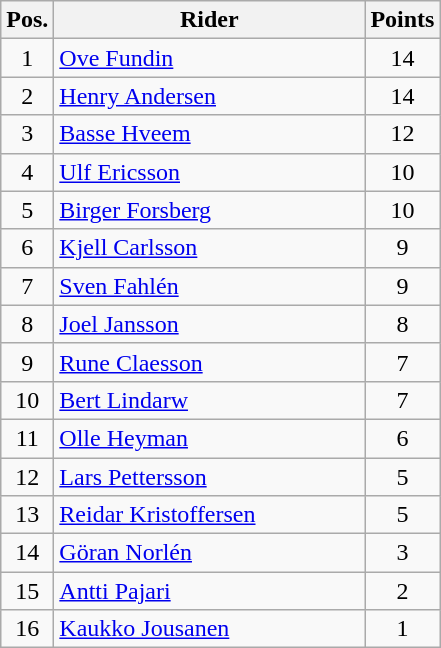<table class="wikitable" style="text-align:center;">
<tr>
<th width=25px>Pos.</th>
<th width=200px>Rider</th>
<th width=40px>Points</th>
</tr>
<tr>
<td>1</td>
<td align=left> <a href='#'>Ove Fundin</a></td>
<td>14</td>
</tr>
<tr>
<td>2</td>
<td align=left> <a href='#'>Henry Andersen</a></td>
<td>14</td>
</tr>
<tr>
<td>3</td>
<td align=left> <a href='#'>Basse Hveem</a></td>
<td>12</td>
</tr>
<tr>
<td>4</td>
<td align=left> <a href='#'>Ulf Ericsson</a></td>
<td>10</td>
</tr>
<tr>
<td>5</td>
<td align=left> <a href='#'>Birger Forsberg</a></td>
<td>10</td>
</tr>
<tr>
<td>6</td>
<td align=left> <a href='#'>Kjell Carlsson</a></td>
<td>9</td>
</tr>
<tr>
<td>7</td>
<td align=left> <a href='#'>Sven Fahlén</a></td>
<td>9</td>
</tr>
<tr>
<td>8</td>
<td align=left> <a href='#'>Joel Jansson</a></td>
<td>8</td>
</tr>
<tr>
<td>9</td>
<td align=left> <a href='#'>Rune Claesson</a></td>
<td>7</td>
</tr>
<tr>
<td>10</td>
<td align=left> <a href='#'>Bert Lindarw</a></td>
<td>7</td>
</tr>
<tr>
<td>11</td>
<td align=left> <a href='#'>Olle Heyman</a></td>
<td>6</td>
</tr>
<tr>
<td>12</td>
<td align=left> <a href='#'>Lars Pettersson</a></td>
<td>5</td>
</tr>
<tr>
<td>13</td>
<td align=left> <a href='#'>Reidar Kristoffersen</a></td>
<td>5</td>
</tr>
<tr>
<td>14</td>
<td align=left> <a href='#'>Göran Norlén</a></td>
<td>3</td>
</tr>
<tr>
<td>15</td>
<td align=left> <a href='#'>Antti Pajari</a></td>
<td>2</td>
</tr>
<tr>
<td>16</td>
<td align=left> <a href='#'>Kaukko Jousanen</a></td>
<td>1</td>
</tr>
</table>
